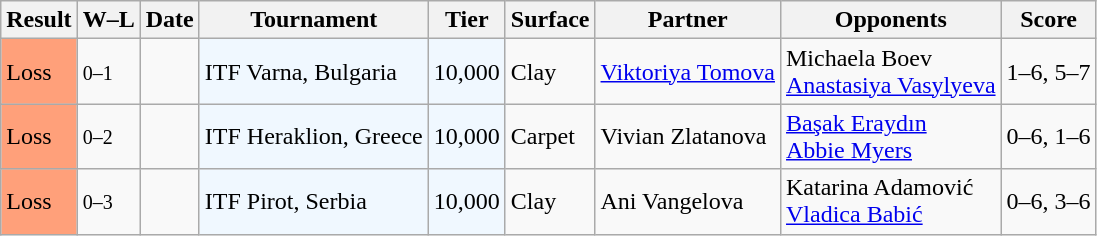<table class="sortable wikitable">
<tr>
<th>Result</th>
<th class="unsortable">W–L</th>
<th>Date</th>
<th>Tournament</th>
<th>Tier</th>
<th>Surface</th>
<th>Partner</th>
<th>Opponents</th>
<th class="unsortable">Score</th>
</tr>
<tr>
<td style="background:#ffa07a;">Loss</td>
<td><small>0–1</small></td>
<td></td>
<td style="background:#f0f8ff;">ITF Varna, Bulgaria</td>
<td style="background:#f0f8ff;">10,000</td>
<td>Clay</td>
<td> <a href='#'>Viktoriya Tomova</a></td>
<td> Michaela Boev <br>  <a href='#'>Anastasiya Vasylyeva</a></td>
<td>1–6, 5–7</td>
</tr>
<tr>
<td style="background:#ffa07a;">Loss</td>
<td><small>0–2</small></td>
<td></td>
<td style="background:#f0f8ff;">ITF Heraklion, Greece</td>
<td style="background:#f0f8ff;">10,000</td>
<td>Carpet</td>
<td> Vivian Zlatanova</td>
<td> <a href='#'>Başak Eraydın</a> <br>  <a href='#'>Abbie Myers</a></td>
<td>0–6, 1–6</td>
</tr>
<tr>
<td style="background:#ffa07a;">Loss</td>
<td><small>0–3</small></td>
<td></td>
<td style="background:#f0f8ff;">ITF Pirot, Serbia</td>
<td style="background:#f0f8ff;">10,000</td>
<td>Clay</td>
<td> Ani Vangelova</td>
<td> Katarina Adamović <br>  <a href='#'>Vladica Babić</a></td>
<td>0–6, 3–6</td>
</tr>
</table>
